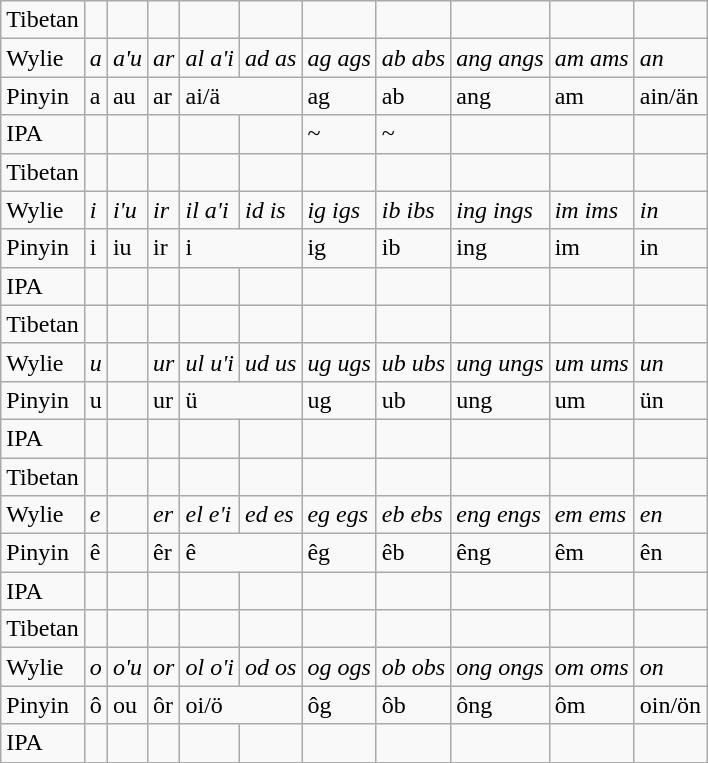<table class="wikitable">
<tr>
<td>Tibetan</td>
<td><big></big></td>
<td><big></big></td>
<td><big></big></td>
<td><big></big></td>
<td><big></big></td>
<td><big></big></td>
<td><big></big></td>
<td><big></big></td>
<td><big></big></td>
<td><big></big></td>
</tr>
<tr>
<td>Wylie</td>
<td><em>a</em></td>
<td><em>a'u</em></td>
<td><em>ar</em></td>
<td><em>al a'i</em></td>
<td><em>ad as</em></td>
<td><em>ag ags</em></td>
<td><em>ab abs</em></td>
<td><em>ang angs</em></td>
<td><em>am ams</em></td>
<td><em>an</em></td>
</tr>
<tr>
<td>Pinyin</td>
<td>a</td>
<td>au</td>
<td>ar</td>
<td colspan="2">ai/ä</td>
<td>ag</td>
<td>ab</td>
<td>ang</td>
<td>am</td>
<td>ain/än</td>
</tr>
<tr>
<td>IPA</td>
<td></td>
<td></td>
<td></td>
<td></td>
<td></td>
<td> ~  </td>
<td> ~ </td>
<td></td>
<td></td>
<td></td>
</tr>
<tr>
<td>Tibetan</td>
<td><big></big></td>
<td><big></big></td>
<td><big></big></td>
<td><big></big></td>
<td><big></big></td>
<td><big></big></td>
<td><big></big></td>
<td><big></big></td>
<td><big></big></td>
<td><big></big></td>
</tr>
<tr>
<td>Wylie</td>
<td><em>i</em></td>
<td><em>i'u</em></td>
<td><em>ir</em></td>
<td><em>il a'i</em></td>
<td><em>id is</em></td>
<td><em>ig igs</em></td>
<td><em>ib ibs</em></td>
<td><em>ing ings</em></td>
<td><em>im ims</em></td>
<td><em>in</em></td>
</tr>
<tr>
<td>Pinyin</td>
<td>i</td>
<td>iu</td>
<td>ir</td>
<td colspan="2">i</td>
<td>ig</td>
<td>ib</td>
<td>ing</td>
<td>im</td>
<td>in</td>
</tr>
<tr>
<td>IPA</td>
<td></td>
<td></td>
<td></td>
<td></td>
<td></td>
<td></td>
<td></td>
<td></td>
<td></td>
<td></td>
</tr>
<tr>
<td>Tibetan</td>
<td><big></big></td>
<td></td>
<td><big></big></td>
<td><big></big></td>
<td><big></big></td>
<td><big></big></td>
<td><big></big></td>
<td><big></big></td>
<td><big></big></td>
<td><big></big></td>
</tr>
<tr>
<td>Wylie</td>
<td><em>u</em></td>
<td></td>
<td><em>ur</em></td>
<td><em>ul u'i</em></td>
<td><em>ud us</em></td>
<td><em>ug ugs</em></td>
<td><em>ub ubs</em></td>
<td><em>ung ungs</em></td>
<td><em>um ums</em></td>
<td><em>un</em></td>
</tr>
<tr>
<td>Pinyin</td>
<td>u</td>
<td></td>
<td>ur</td>
<td colspan="2">ü</td>
<td>ug</td>
<td>ub</td>
<td>ung</td>
<td>um</td>
<td>ün</td>
</tr>
<tr>
<td>IPA</td>
<td></td>
<td></td>
<td></td>
<td></td>
<td></td>
<td></td>
<td></td>
<td></td>
<td></td>
<td></td>
</tr>
<tr>
<td>Tibetan</td>
<td><big></big></td>
<td></td>
<td><big></big></td>
<td><big></big></td>
<td><big></big></td>
<td><big></big></td>
<td><big></big></td>
<td><big></big></td>
<td><big></big></td>
<td><big></big></td>
</tr>
<tr>
<td>Wylie</td>
<td><em>e</em></td>
<td></td>
<td><em>er</em></td>
<td><em>el e'i</em></td>
<td><em>ed es</em></td>
<td><em>eg egs</em></td>
<td><em>eb ebs</em></td>
<td><em>eng engs</em></td>
<td><em>em ems</em></td>
<td><em>en</em></td>
</tr>
<tr>
<td>Pinyin</td>
<td>ê</td>
<td></td>
<td>êr</td>
<td colspan="2">ê</td>
<td>êg</td>
<td>êb</td>
<td>êng</td>
<td>êm</td>
<td>ên</td>
</tr>
<tr>
<td>IPA</td>
<td></td>
<td></td>
<td></td>
<td></td>
<td></td>
<td></td>
<td></td>
<td></td>
<td></td>
<td></td>
</tr>
<tr>
<td>Tibetan</td>
<td><big></big></td>
<td><big></big></td>
<td><big></big></td>
<td><big></big></td>
<td><big></big></td>
<td><big></big></td>
<td><big></big></td>
<td><big></big></td>
<td><big></big></td>
<td><big></big></td>
</tr>
<tr>
<td>Wylie</td>
<td><em>o</em></td>
<td><em>o'u</em></td>
<td><em>or</em></td>
<td><em>ol o'i</em></td>
<td><em>od os</em></td>
<td><em>og ogs</em></td>
<td><em>ob obs</em></td>
<td><em>ong ongs</em></td>
<td><em>om oms</em></td>
<td><em>on</em></td>
</tr>
<tr>
<td>Pinyin</td>
<td>ô</td>
<td>ou</td>
<td>ôr</td>
<td colspan="2">oi/ö</td>
<td>ôg</td>
<td>ôb</td>
<td>ông</td>
<td>ôm</td>
<td>oin/ön</td>
</tr>
<tr>
<td>IPA</td>
<td></td>
<td></td>
<td></td>
<td></td>
<td></td>
<td></td>
<td></td>
<td></td>
<td></td>
<td></td>
</tr>
</table>
